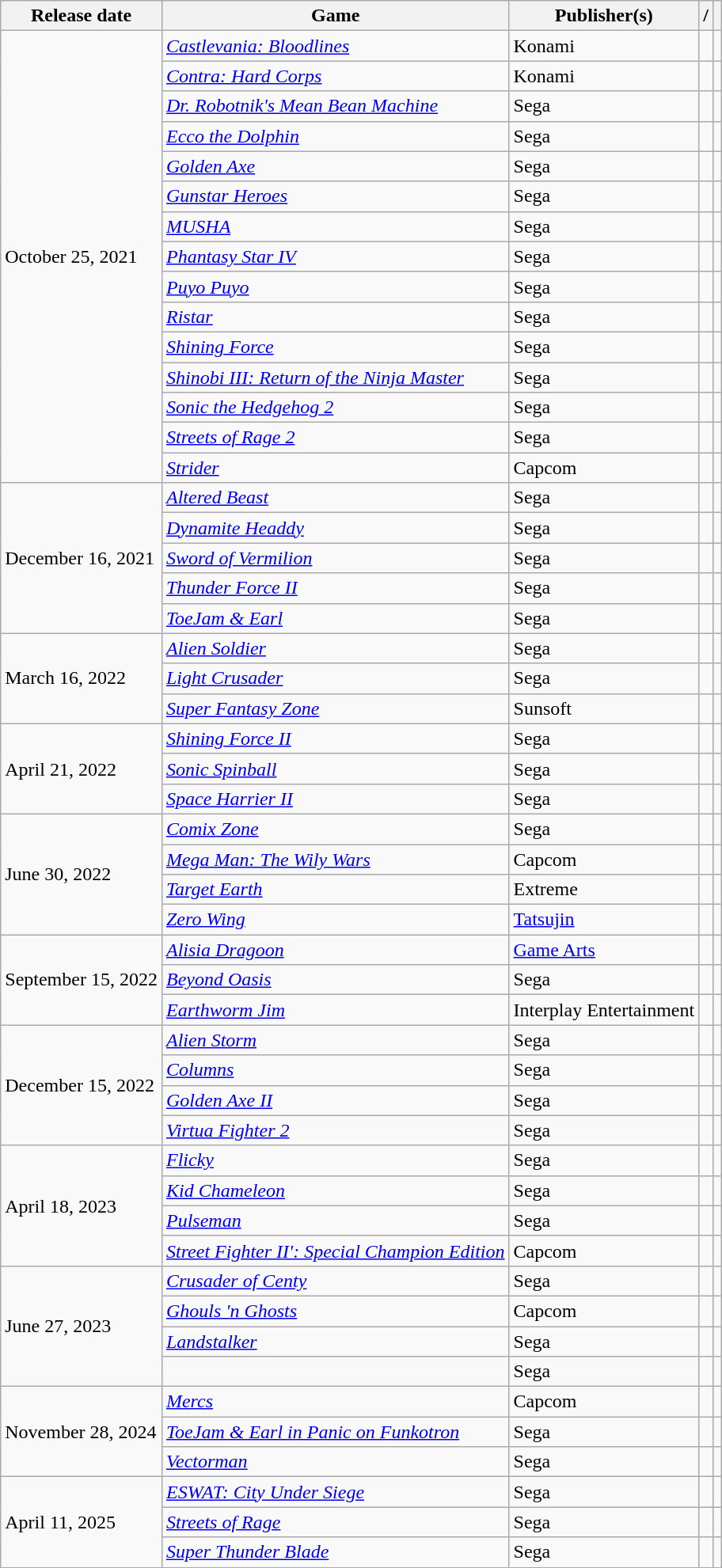<table class="wikitable sortable">
<tr>
<th>Release date</th>
<th>Game</th>
<th>Publisher(s)</th>
<th>/</th>
<th></th>
</tr>
<tr>
<td rowspan="15">October 25, 2021</td>
<td><em><a href='#'>Castlevania: Bloodlines</a></em></td>
<td>Konami</td>
<td></td>
<td></td>
</tr>
<tr>
<td><em><a href='#'>Contra: Hard Corps</a></em></td>
<td>Konami</td>
<td></td>
<td></td>
</tr>
<tr>
<td><em><a href='#'>Dr. Robotnik's Mean Bean Machine</a></em></td>
<td>Sega</td>
<td></td>
<td></td>
</tr>
<tr>
<td><em><a href='#'>Ecco the Dolphin</a></em></td>
<td>Sega</td>
<td></td>
<td></td>
</tr>
<tr>
<td><em><a href='#'>Golden Axe</a></em></td>
<td>Sega</td>
<td></td>
<td></td>
</tr>
<tr>
<td><em><a href='#'>Gunstar Heroes</a></em></td>
<td>Sega</td>
<td></td>
<td></td>
</tr>
<tr>
<td><em><a href='#'>MUSHA</a></em></td>
<td>Sega</td>
<td></td>
<td></td>
</tr>
<tr>
<td><em><a href='#'>Phantasy Star IV</a></em></td>
<td>Sega</td>
<td></td>
<td></td>
</tr>
<tr>
<td><em><a href='#'>Puyo Puyo</a></em></td>
<td>Sega</td>
<td></td>
<td></td>
</tr>
<tr>
<td><em><a href='#'>Ristar</a></em></td>
<td>Sega</td>
<td></td>
<td></td>
</tr>
<tr>
<td><em><a href='#'>Shining Force</a></em></td>
<td>Sega</td>
<td></td>
<td></td>
</tr>
<tr>
<td><em><a href='#'>Shinobi III: Return of the Ninja Master</a></em></td>
<td>Sega</td>
<td></td>
<td></td>
</tr>
<tr>
<td><em><a href='#'>Sonic the Hedgehog 2</a></em></td>
<td>Sega</td>
<td></td>
<td></td>
</tr>
<tr>
<td><em><a href='#'>Streets of Rage 2</a></em></td>
<td>Sega</td>
<td></td>
<td></td>
</tr>
<tr>
<td><em><a href='#'>Strider</a></em></td>
<td>Capcom</td>
<td></td>
<td></td>
</tr>
<tr>
<td rowspan="5">December 16, 2021</td>
<td><em><a href='#'>Altered Beast</a></em></td>
<td>Sega</td>
<td></td>
<td></td>
</tr>
<tr>
<td><em><a href='#'>Dynamite Headdy</a></em></td>
<td>Sega</td>
<td></td>
<td></td>
</tr>
<tr>
<td><em><a href='#'>Sword of Vermilion</a></em></td>
<td>Sega</td>
<td></td>
<td></td>
</tr>
<tr>
<td><em><a href='#'>Thunder Force II</a></em></td>
<td>Sega</td>
<td></td>
<td></td>
</tr>
<tr>
<td><em><a href='#'>ToeJam & Earl</a></em></td>
<td>Sega</td>
<td></td>
<td></td>
</tr>
<tr>
<td rowspan="3">March 16, 2022</td>
<td><em><a href='#'>Alien Soldier</a></em></td>
<td>Sega</td>
<td></td>
<td></td>
</tr>
<tr>
<td><em><a href='#'>Light Crusader</a></em></td>
<td>Sega</td>
<td></td>
<td></td>
</tr>
<tr>
<td><em><a href='#'>Super Fantasy Zone</a></em></td>
<td>Sunsoft</td>
<td></td>
<td></td>
</tr>
<tr>
<td rowspan="3">April 21, 2022</td>
<td><em><a href='#'>Shining Force II</a></em></td>
<td>Sega</td>
<td></td>
<td></td>
</tr>
<tr>
<td><em><a href='#'>Sonic Spinball</a></em></td>
<td>Sega</td>
<td></td>
<td></td>
</tr>
<tr>
<td><em><a href='#'>Space Harrier II</a></em></td>
<td>Sega</td>
<td></td>
<td></td>
</tr>
<tr>
<td rowspan="4">June 30, 2022</td>
<td><em><a href='#'>Comix Zone</a></em></td>
<td>Sega</td>
<td></td>
<td></td>
</tr>
<tr>
<td><em><a href='#'>Mega Man: The Wily Wars</a></em></td>
<td>Capcom</td>
<td></td>
<td></td>
</tr>
<tr>
<td><em><a href='#'>Target Earth</a></em></td>
<td>Extreme</td>
<td></td>
<td></td>
</tr>
<tr>
<td><em><a href='#'>Zero Wing</a></em></td>
<td><a href='#'>Tatsujin</a></td>
<td></td>
<td></td>
</tr>
<tr>
<td rowspan="3">September 15, 2022</td>
<td><em><a href='#'>Alisia Dragoon</a></em></td>
<td><a href='#'>Game Arts</a></td>
<td></td>
<td></td>
</tr>
<tr>
<td><em><a href='#'>Beyond Oasis</a></em></td>
<td>Sega</td>
<td></td>
<td></td>
</tr>
<tr>
<td><em><a href='#'>Earthworm Jim</a></em></td>
<td>Interplay Entertainment</td>
<td></td>
<td></td>
</tr>
<tr>
<td rowspan="4">December 15, 2022</td>
<td><em><a href='#'>Alien Storm</a></em></td>
<td>Sega</td>
<td></td>
<td></td>
</tr>
<tr>
<td><em><a href='#'>Columns</a></em></td>
<td>Sega</td>
<td></td>
<td></td>
</tr>
<tr>
<td><em><a href='#'>Golden Axe II</a></em></td>
<td>Sega</td>
<td></td>
<td></td>
</tr>
<tr>
<td><em><a href='#'>Virtua Fighter 2</a></em></td>
<td>Sega</td>
<td></td>
<td></td>
</tr>
<tr>
<td rowspan="4">April 18, 2023</td>
<td><em><a href='#'>Flicky</a></em></td>
<td>Sega</td>
<td></td>
<td></td>
</tr>
<tr>
<td><em><a href='#'>Kid Chameleon</a></em></td>
<td>Sega</td>
<td></td>
<td></td>
</tr>
<tr>
<td><em><a href='#'>Pulseman</a></em></td>
<td>Sega</td>
<td></td>
<td></td>
</tr>
<tr>
<td><em><a href='#'>Street Fighter II': Special Champion Edition</a></em></td>
<td>Capcom</td>
<td></td>
<td></td>
</tr>
<tr>
<td rowspan="4">June 27, 2023</td>
<td><em><a href='#'>Crusader of Centy</a></em></td>
<td>Sega</td>
<td></td>
<td></td>
</tr>
<tr>
<td><em><a href='#'>Ghouls 'n Ghosts</a></em></td>
<td>Capcom</td>
<td></td>
<td></td>
</tr>
<tr>
<td><em><a href='#'>Landstalker</a></em></td>
<td>Sega</td>
<td></td>
<td></td>
</tr>
<tr>
<td></td>
<td>Sega</td>
<td></td>
<td></td>
</tr>
<tr>
<td rowspan="3">November 28, 2024</td>
<td><em><a href='#'>Mercs</a></em></td>
<td>Capcom</td>
<td></td>
<td></td>
</tr>
<tr>
<td><em><a href='#'>ToeJam & Earl in Panic on Funkotron</a></em></td>
<td>Sega</td>
<td></td>
<td></td>
</tr>
<tr>
<td><em><a href='#'>Vectorman</a></em></td>
<td>Sega</td>
<td></td>
<td></td>
</tr>
<tr>
<td rowspan="3">April 11, 2025</td>
<td><em><a href='#'>ESWAT: City Under Siege</a></em></td>
<td>Sega</td>
<td></td>
<td></td>
</tr>
<tr>
<td><em><a href='#'>Streets of Rage</a></em></td>
<td>Sega</td>
<td></td>
<td></td>
</tr>
<tr>
<td><em><a href='#'>Super Thunder Blade</a></em></td>
<td>Sega</td>
<td></td>
<td></td>
</tr>
<tr>
</tr>
</table>
